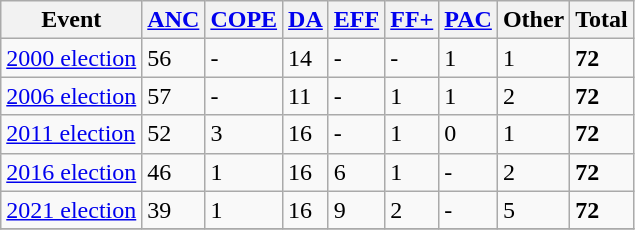<table class="wikitable">
<tr>
<th>Event</th>
<th><a href='#'>ANC</a></th>
<th><a href='#'>COPE</a></th>
<th><a href='#'>DA</a></th>
<th><a href='#'>EFF</a></th>
<th><a href='#'>FF+</a></th>
<th><a href='#'>PAC</a></th>
<th>Other</th>
<th>Total</th>
</tr>
<tr>
<td><a href='#'>2000 election</a></td>
<td>56</td>
<td>-</td>
<td>14</td>
<td>-</td>
<td>-</td>
<td>1</td>
<td>1</td>
<td><strong>72</strong></td>
</tr>
<tr>
<td><a href='#'>2006 election</a></td>
<td>57</td>
<td>-</td>
<td>11</td>
<td>-</td>
<td>1</td>
<td>1</td>
<td>2</td>
<td><strong>72</strong></td>
</tr>
<tr>
<td><a href='#'>2011 election</a></td>
<td>52</td>
<td>3</td>
<td>16</td>
<td>-</td>
<td>1</td>
<td>0</td>
<td>1</td>
<td><strong>72</strong></td>
</tr>
<tr>
<td><a href='#'>2016 election</a></td>
<td>46</td>
<td>1</td>
<td>16</td>
<td>6</td>
<td>1</td>
<td>-</td>
<td>2</td>
<td><strong>72</strong></td>
</tr>
<tr>
<td><a href='#'>2021 election</a></td>
<td>39</td>
<td>1</td>
<td>16</td>
<td>9</td>
<td>2</td>
<td>-</td>
<td>5</td>
<td><strong>72</strong></td>
</tr>
<tr>
</tr>
</table>
